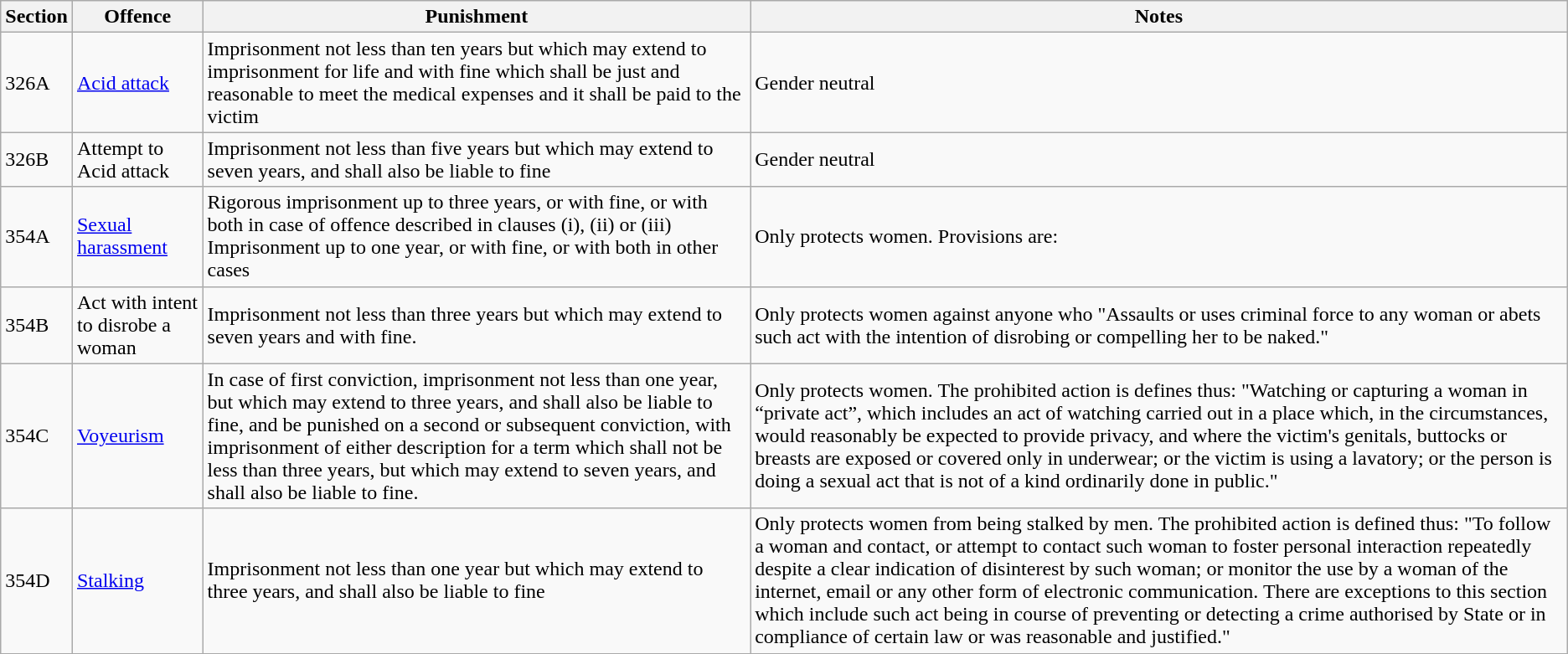<table class="wikitable">
<tr>
<th>Section</th>
<th>Offence</th>
<th>Punishment</th>
<th>Notes</th>
</tr>
<tr>
<td>326A</td>
<td><a href='#'>Acid attack</a></td>
<td>Imprisonment not less than ten years but which may extend to imprisonment for life and with fine which shall be just and reasonable to meet the medical expenses and it shall be paid to the victim</td>
<td>Gender neutral</td>
</tr>
<tr>
<td>326B</td>
<td>Attempt to Acid attack</td>
<td>Imprisonment not less than five years but which may extend to seven years, and shall also be liable to fine</td>
<td>Gender neutral</td>
</tr>
<tr>
<td>354A</td>
<td><a href='#'>Sexual harassment</a></td>
<td>Rigorous imprisonment up to three years, or with fine, or with both in case of offence described in clauses (i), (ii) or (iii)<br>Imprisonment up to one year, or with fine, or with both in other cases</td>
<td>Only protects women. Provisions are:<br></td>
</tr>
<tr>
<td>354B</td>
<td>Act with intent to disrobe a woman</td>
<td>Imprisonment not less than three years but which may extend to seven years and with fine.</td>
<td>Only protects women against anyone who "Assaults or uses criminal force to any woman or abets such act with the intention of disrobing or compelling her to be naked."</td>
</tr>
<tr>
<td>354C</td>
<td><a href='#'>Voyeurism</a></td>
<td>In case of first conviction, imprisonment not less than one year, but which may extend to three years, and shall also be liable to fine, and be punished on a second or subsequent conviction, with imprisonment of either description for a term which shall not be less than three years, but which may extend to seven years, and shall also be liable to fine.</td>
<td>Only protects women. The prohibited action is defines thus: "Watching or capturing a woman in “private act”, which includes an act of watching carried out in a place which, in the circumstances, would reasonably be expected to provide privacy, and where the victim's genitals, buttocks or breasts are exposed or covered only in underwear; or the victim is using a lavatory; or the person is doing a sexual act that is not of a kind ordinarily done in public."</td>
</tr>
<tr>
<td>354D</td>
<td><a href='#'>Stalking</a></td>
<td>Imprisonment not less than one year but which may extend to three years, and shall also be liable to fine</td>
<td>Only protects women from being stalked by men. The prohibited action is defined thus: "To follow a woman and contact, or attempt to contact such woman to foster personal interaction repeatedly despite a clear indication of disinterest by such woman; or monitor the use by a woman of the internet, email or any other form of electronic communication. There are exceptions to this section which include such act being in course of preventing or detecting a crime authorised by State or in compliance of certain law or was reasonable and justified."</td>
</tr>
<tr>
</tr>
</table>
